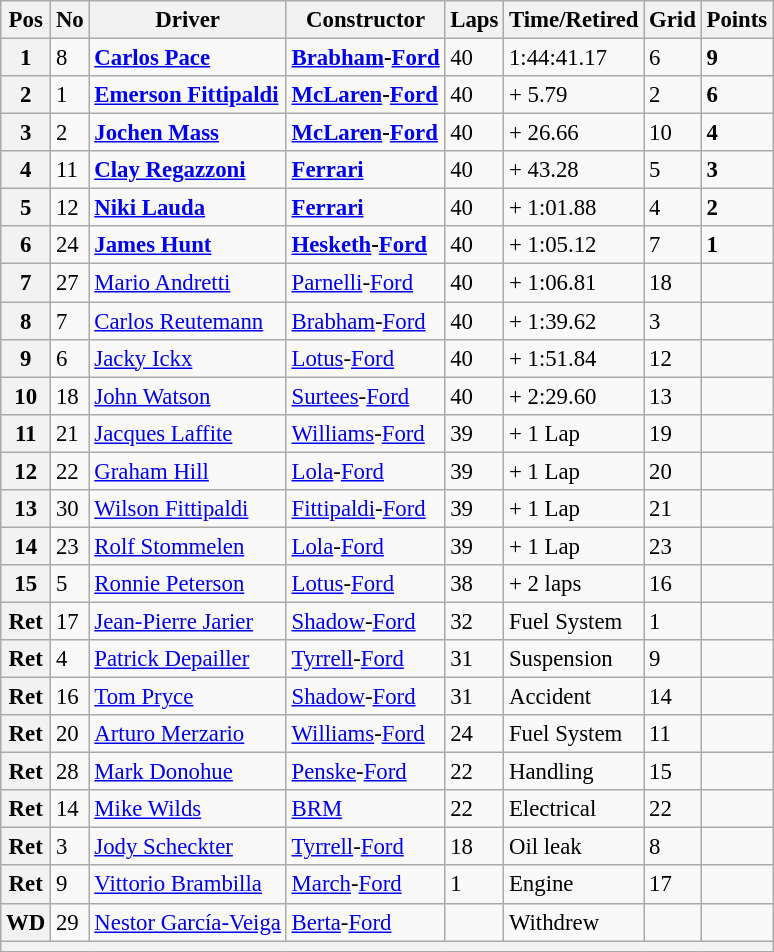<table class="wikitable" style="font-size: 95%">
<tr>
<th>Pos</th>
<th>No</th>
<th>Driver</th>
<th>Constructor</th>
<th>Laps</th>
<th>Time/Retired</th>
<th>Grid</th>
<th>Points</th>
</tr>
<tr>
<th>1</th>
<td>8</td>
<td> <strong><a href='#'>Carlos Pace</a></strong></td>
<td><strong><a href='#'>Brabham</a>-<a href='#'>Ford</a></strong></td>
<td>40</td>
<td>1:44:41.17</td>
<td>6</td>
<td><strong>9</strong></td>
</tr>
<tr>
<th>2</th>
<td>1</td>
<td> <strong><a href='#'>Emerson Fittipaldi</a></strong></td>
<td><strong><a href='#'>McLaren</a>-<a href='#'>Ford</a></strong></td>
<td>40</td>
<td>+ 5.79</td>
<td>2</td>
<td><strong>6</strong></td>
</tr>
<tr>
<th>3</th>
<td>2</td>
<td> <strong><a href='#'>Jochen Mass</a></strong></td>
<td><strong><a href='#'>McLaren</a>-<a href='#'>Ford</a></strong></td>
<td>40</td>
<td>+ 26.66</td>
<td>10</td>
<td><strong>4</strong></td>
</tr>
<tr>
<th>4</th>
<td>11</td>
<td> <strong><a href='#'>Clay Regazzoni</a></strong></td>
<td><strong><a href='#'>Ferrari</a></strong></td>
<td>40</td>
<td>+ 43.28</td>
<td>5</td>
<td><strong>3</strong></td>
</tr>
<tr>
<th>5</th>
<td>12</td>
<td> <strong><a href='#'>Niki Lauda</a></strong></td>
<td><strong><a href='#'>Ferrari</a></strong></td>
<td>40</td>
<td>+ 1:01.88</td>
<td>4</td>
<td><strong>2</strong></td>
</tr>
<tr>
<th>6</th>
<td>24</td>
<td> <strong><a href='#'>James Hunt</a></strong></td>
<td><strong><a href='#'>Hesketh</a>-<a href='#'>Ford</a></strong></td>
<td>40</td>
<td>+ 1:05.12</td>
<td>7</td>
<td><strong>1</strong></td>
</tr>
<tr>
<th>7</th>
<td>27</td>
<td> <a href='#'>Mario Andretti</a></td>
<td><a href='#'>Parnelli</a>-<a href='#'>Ford</a></td>
<td>40</td>
<td>+ 1:06.81</td>
<td>18</td>
<td> </td>
</tr>
<tr>
<th>8</th>
<td>7</td>
<td> <a href='#'>Carlos Reutemann</a></td>
<td><a href='#'>Brabham</a>-<a href='#'>Ford</a></td>
<td>40</td>
<td>+ 1:39.62</td>
<td>3</td>
<td> </td>
</tr>
<tr>
<th>9</th>
<td>6</td>
<td> <a href='#'>Jacky Ickx</a></td>
<td><a href='#'>Lotus</a>-<a href='#'>Ford</a></td>
<td>40</td>
<td>+ 1:51.84</td>
<td>12</td>
<td> </td>
</tr>
<tr>
<th>10</th>
<td>18</td>
<td> <a href='#'>John Watson</a></td>
<td><a href='#'>Surtees</a>-<a href='#'>Ford</a></td>
<td>40</td>
<td>+ 2:29.60</td>
<td>13</td>
<td> </td>
</tr>
<tr>
<th>11</th>
<td>21</td>
<td> <a href='#'>Jacques Laffite</a></td>
<td><a href='#'>Williams</a>-<a href='#'>Ford</a></td>
<td>39</td>
<td>+ 1 Lap</td>
<td>19</td>
<td> </td>
</tr>
<tr>
<th>12</th>
<td>22</td>
<td> <a href='#'>Graham Hill</a></td>
<td><a href='#'>Lola</a>-<a href='#'>Ford</a></td>
<td>39</td>
<td>+ 1 Lap</td>
<td>20</td>
<td> </td>
</tr>
<tr>
<th>13</th>
<td>30</td>
<td> <a href='#'>Wilson Fittipaldi</a></td>
<td><a href='#'>Fittipaldi</a>-<a href='#'>Ford</a></td>
<td>39</td>
<td>+ 1 Lap</td>
<td>21</td>
<td> </td>
</tr>
<tr>
<th>14</th>
<td>23</td>
<td> <a href='#'>Rolf Stommelen</a></td>
<td><a href='#'>Lola</a>-<a href='#'>Ford</a></td>
<td>39</td>
<td>+ 1 Lap</td>
<td>23</td>
<td> </td>
</tr>
<tr>
<th>15</th>
<td>5</td>
<td> <a href='#'>Ronnie Peterson</a></td>
<td><a href='#'>Lotus</a>-<a href='#'>Ford</a></td>
<td>38</td>
<td>+ 2 laps</td>
<td>16</td>
<td> </td>
</tr>
<tr>
<th>Ret</th>
<td>17</td>
<td> <a href='#'>Jean-Pierre Jarier</a></td>
<td><a href='#'>Shadow</a>-<a href='#'>Ford</a></td>
<td>32</td>
<td>Fuel System</td>
<td>1</td>
<td> </td>
</tr>
<tr>
<th>Ret</th>
<td>4</td>
<td> <a href='#'>Patrick Depailler</a></td>
<td><a href='#'>Tyrrell</a>-<a href='#'>Ford</a></td>
<td>31</td>
<td>Suspension</td>
<td>9</td>
<td> </td>
</tr>
<tr>
<th>Ret</th>
<td>16</td>
<td> <a href='#'>Tom Pryce</a></td>
<td><a href='#'>Shadow</a>-<a href='#'>Ford</a></td>
<td>31</td>
<td>Accident</td>
<td>14</td>
<td> </td>
</tr>
<tr>
<th>Ret</th>
<td>20</td>
<td> <a href='#'>Arturo Merzario</a></td>
<td><a href='#'>Williams</a>-<a href='#'>Ford</a></td>
<td>24</td>
<td>Fuel System</td>
<td>11</td>
<td> </td>
</tr>
<tr>
<th>Ret</th>
<td>28</td>
<td> <a href='#'>Mark Donohue</a></td>
<td><a href='#'>Penske</a>-<a href='#'>Ford</a></td>
<td>22</td>
<td>Handling</td>
<td>15</td>
<td> </td>
</tr>
<tr>
<th>Ret</th>
<td>14</td>
<td> <a href='#'>Mike Wilds</a></td>
<td><a href='#'>BRM</a></td>
<td>22</td>
<td>Electrical</td>
<td>22</td>
<td> </td>
</tr>
<tr>
<th>Ret</th>
<td>3</td>
<td> <a href='#'>Jody Scheckter</a></td>
<td><a href='#'>Tyrrell</a>-<a href='#'>Ford</a></td>
<td>18</td>
<td>Oil leak</td>
<td>8</td>
<td> </td>
</tr>
<tr>
<th>Ret</th>
<td>9</td>
<td> <a href='#'>Vittorio Brambilla</a></td>
<td><a href='#'>March</a>-<a href='#'>Ford</a></td>
<td>1</td>
<td>Engine</td>
<td>17</td>
<td> </td>
</tr>
<tr>
<th>WD</th>
<td>29</td>
<td> <a href='#'>Nestor García-Veiga</a></td>
<td><a href='#'>Berta</a>-<a href='#'>Ford</a></td>
<td></td>
<td>Withdrew</td>
<td></td>
<td></td>
</tr>
<tr>
<th colspan="8"></th>
</tr>
</table>
